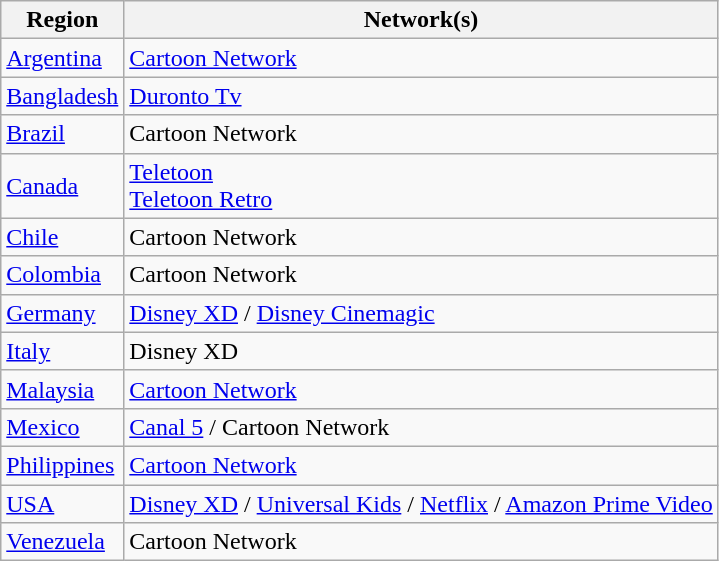<table class="wikitable">
<tr>
<th>Region</th>
<th>Network(s)</th>
</tr>
<tr>
<td> <a href='#'>Argentina</a></td>
<td><a href='#'>Cartoon Network</a></td>
</tr>
<tr>
<td> <a href='#'>Bangladesh</a></td>
<td><a href='#'>Duronto Tv</a></td>
</tr>
<tr>
<td> <a href='#'>Brazil</a></td>
<td>Cartoon Network</td>
</tr>
<tr>
<td> <a href='#'>Canada</a></td>
<td><a href='#'>Teletoon</a> <br><a href='#'>Teletoon Retro</a></td>
</tr>
<tr>
<td> <a href='#'>Chile</a></td>
<td>Cartoon Network</td>
</tr>
<tr>
<td> <a href='#'>Colombia</a></td>
<td>Cartoon Network</td>
</tr>
<tr>
<td> <a href='#'>Germany</a></td>
<td><a href='#'>Disney XD</a> / <a href='#'>Disney Cinemagic</a></td>
</tr>
<tr>
<td> <a href='#'>Italy</a></td>
<td>Disney XD</td>
</tr>
<tr>
<td> <a href='#'>Malaysia</a></td>
<td><a href='#'>Cartoon Network</a></td>
</tr>
<tr>
<td> <a href='#'>Mexico</a></td>
<td><a href='#'>Canal 5</a> / Cartoon Network</td>
</tr>
<tr>
<td> <a href='#'>Philippines</a></td>
<td><a href='#'>Cartoon Network</a></td>
</tr>
<tr>
<td> <a href='#'>USA</a></td>
<td><a href='#'>Disney XD</a> / <a href='#'>Universal Kids</a> / <a href='#'>Netflix</a> / <a href='#'>Amazon Prime Video</a></td>
</tr>
<tr>
<td> <a href='#'>Venezuela</a></td>
<td>Cartoon Network</td>
</tr>
</table>
